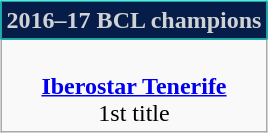<table style="width:100%;">
<tr>
<td valign=top align=right width=33%><br>













</td>
<td style="vertical-align:top; align:center; width:33%;"><br><table style="width:100%;">
<tr>
<td style="width=50%;"></td>
<td></td>
<td style="width=50%;"></td>
</tr>
</table>
<br><table class=wikitable style="text-align:center; margin:auto">
<tr>
<th style="background: #071D49; color: #D0D3D4; border: 1px solid #00B2A9;">2016–17 BCL champions</th>
</tr>
<tr>
<td> <br> <strong><a href='#'>Iberostar Tenerife</a></strong><br>1st title</td>
</tr>
</table>
</td>
<td style="vertical-align:top; align:left; width:33%;"><br>













</td>
</tr>
</table>
